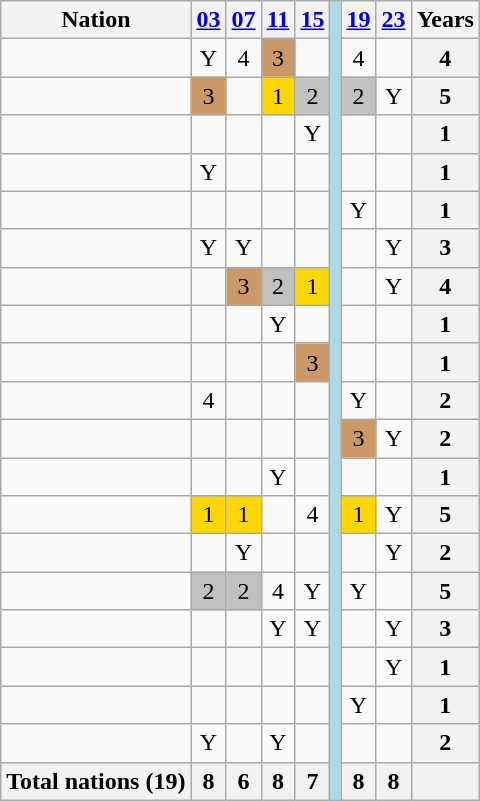<table class="wikitable" style="text-align:center">
<tr>
<th>Nation</th>
<th><a href='#'>03</a></th>
<th><a href='#'>07</a></th>
<th><a href='#'>11</a></th>
<th><a href='#'>15</a></th>
<td rowspan=21 bgcolor=lightblue></td>
<th><a href='#'>19</a></th>
<th><a href='#'>23</a></th>
<th>Years</th>
</tr>
<tr>
<td align=left></td>
<td>Y</td>
<td>4</td>
<td bgcolor=#cc9966>3</td>
<td></td>
<td>4</td>
<td></td>
<th>4</th>
</tr>
<tr>
<td align=left></td>
<td bgcolor=#cc9966>3</td>
<td></td>
<td bgcolor=gold>1</td>
<td bgcolor=silver>2</td>
<td bgcolor=silver>2</td>
<td>Y</td>
<th>5</th>
</tr>
<tr>
<td align=left></td>
<td></td>
<td></td>
<td></td>
<td>Y</td>
<td></td>
<td></td>
<th>1</th>
</tr>
<tr>
<td align=left></td>
<td>Y</td>
<td></td>
<td></td>
<td></td>
<td></td>
<td></td>
<th>1</th>
</tr>
<tr>
<td align=left></td>
<td></td>
<td></td>
<td></td>
<td></td>
<td>Y</td>
<td></td>
<th>1</th>
</tr>
<tr>
<td align=left></td>
<td>Y</td>
<td>Y</td>
<td></td>
<td></td>
<td></td>
<td>Y</td>
<th>3</th>
</tr>
<tr>
<td align=left></td>
<td></td>
<td bgcolor=#cc9966>3</td>
<td bgcolor=silver>2</td>
<td bgcolor=gold>1</td>
<td></td>
<td>Y</td>
<th>4</th>
</tr>
<tr>
<td align=left></td>
<td></td>
<td></td>
<td>Y</td>
<td></td>
<td></td>
<td></td>
<th>1</th>
</tr>
<tr>
<td align=left></td>
<td></td>
<td></td>
<td></td>
<td bgcolor=#cc9966>3</td>
<td></td>
<td></td>
<th>1</th>
</tr>
<tr>
<td align=left></td>
<td>4</td>
<td></td>
<td></td>
<td></td>
<td>Y</td>
<td></td>
<th>2</th>
</tr>
<tr>
<td align=left></td>
<td></td>
<td></td>
<td></td>
<td></td>
<td bgcolor=#cc9966>3</td>
<td>Y</td>
<th>2</th>
</tr>
<tr>
<td align=left></td>
<td></td>
<td></td>
<td>Y</td>
<td></td>
<td></td>
<td></td>
<th>1</th>
</tr>
<tr>
<td align=left></td>
<td bgcolor=gold>1</td>
<td bgcolor=gold>1</td>
<td></td>
<td>4</td>
<td bgcolor=gold>1</td>
<td>Y</td>
<th>5</th>
</tr>
<tr>
<td align=left></td>
<td></td>
<td>Y</td>
<td></td>
<td></td>
<td></td>
<td>Y</td>
<th>2</th>
</tr>
<tr>
<td align=left></td>
<td bgcolor=silver>2</td>
<td bgcolor=silver>2</td>
<td>4</td>
<td>Y</td>
<td>Y</td>
<td></td>
<th>5</th>
</tr>
<tr>
<td align=left></td>
<td></td>
<td></td>
<td>Y</td>
<td>Y</td>
<td></td>
<td>Y</td>
<th>3</th>
</tr>
<tr>
<td align=left></td>
<td></td>
<td></td>
<td></td>
<td></td>
<td></td>
<td>Y</td>
<th>1</th>
</tr>
<tr>
<td align=left></td>
<td></td>
<td></td>
<td></td>
<td></td>
<td>Y</td>
<td></td>
<th>1</th>
</tr>
<tr>
<td align=left></td>
<td>Y</td>
<td></td>
<td>Y</td>
<td></td>
<td></td>
<td></td>
<th>2</th>
</tr>
<tr>
<th align=left>Total nations (19)</th>
<th>8</th>
<th>6</th>
<th>8</th>
<th>7</th>
<th>8</th>
<th>8</th>
<th></th>
</tr>
</table>
